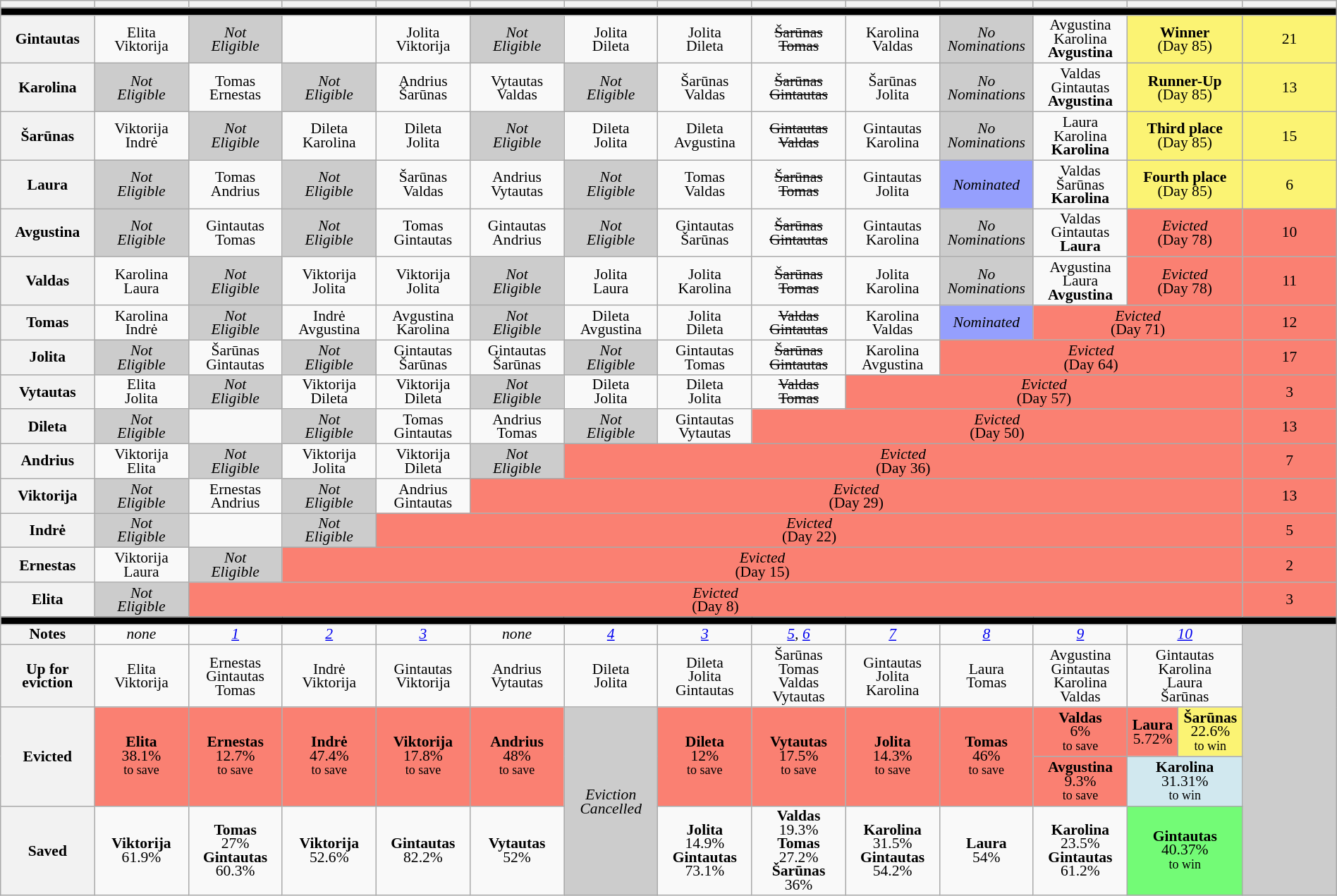<table class="wikitable" style="text-align:center; font-size:90%; line-height:13px;width:100%;">
<tr>
<th style="width: 6.5%;"></th>
<th style="width: 6.5%;"></th>
<th style="width: 6.5%;"></th>
<th style="width: 6.5%;"></th>
<th style="width: 6.5%;"></th>
<th style="width: 6.5%;"></th>
<th style="width: 6.5%;"></th>
<th style="width: 6.5%;"></th>
<th style="width: 6.5%;"></th>
<th style="width: 6.5%;"></th>
<th style="width: 6.5%;"></th>
<th style="width: 6.5%;"></th>
<th colspan=2 style="width: 6.5%;"></th>
<th style="width: 6.5%;"></th>
</tr>
<tr>
<td bgcolor=black colspan=15></td>
</tr>
<tr>
<th>Gintautas</th>
<td>Elita<br>Viktorija</td>
<td style="background:#CCCCCC;"><em>Not<br>Eligible</em></td>
<td><br></td>
<td>Jolita<br>Viktorija</td>
<td style="background:#CCCCCC;"><em>Not<br>Eligible</em></td>
<td>Jolita<br>Dileta</td>
<td>Jolita<br>Dileta</td>
<td><s>Šarūnas<br>Tomas</s></td>
<td>Karolina<br>Valdas</td>
<td style="background:#CCCCCC;"><em>No<br>Nominations</em></td>
<td>Avgustina<br>Karolina<br><strong>Avgustina</strong></td>
<td colspan="2" style="background:#FBF373;"><strong>Winner</strong><br>(Day 85)</td>
<td style="background:#FBF373;">21</td>
</tr>
<tr>
<th>Karolina</th>
<td style="background:#CCCCCC;"><em>Not<br>Eligible</em></td>
<td>Tomas<br>Ernestas</td>
<td style="background:#CCCCCC;"><em>Not<br>Eligible</em></td>
<td>Andrius<br>Šarūnas</td>
<td>Vytautas<br>Valdas</td>
<td style="background:#CCCCCC;"><em>Not<br>Eligible</em></td>
<td>Šarūnas<br>Valdas</td>
<td><s>Šarūnas<br>Gintautas</s></td>
<td>Šarūnas<br>Jolita</td>
<td style="background:#CCCCCC;"><em>No<br>Nominations</em></td>
<td>Valdas<br>Gintautas<br><strong>Avgustina</strong></td>
<td colspan="2" style="background:#FBF373;"><strong>Runner-Up</strong><br>(Day 85)</td>
<td style="background:#FBF373;">13</td>
</tr>
<tr>
<th>Šarūnas</th>
<td>Viktorija<br>Indrė</td>
<td style="background:#CCCCCC;"><em>Not<br>Eligible</em></td>
<td>Dileta<br>Karolina</td>
<td>Dileta<br>Jolita</td>
<td style="background:#CCCCCC;"><em>Not<br>Eligible</em></td>
<td>Dileta<br>Jolita</td>
<td>Dileta<br>Avgustina</td>
<td><s>Gintautas<br>Valdas</s></td>
<td>Gintautas<br>Karolina</td>
<td style="background:#CCCCCC;"><em>No<br>Nominations</em></td>
<td>Laura<br>Karolina<br><strong>Karolina</strong></td>
<td colspan="2" style="background:#FBF373;"><strong>Third place</strong><br>(Day 85)</td>
<td style="background:#FBF373;">15</td>
</tr>
<tr>
<th>Laura</th>
<td style="background:#CCCCCC;"><em>Not<br>Eligible</em></td>
<td>Tomas<br>Andrius</td>
<td style="background:#CCCCCC;"><em>Not<br>Eligible</em></td>
<td>Šarūnas<br>Valdas</td>
<td>Andrius<br>Vytautas</td>
<td style="background:#CCCCCC;"><em>Not<br>Eligible</em></td>
<td>Tomas<br>Valdas</td>
<td><s>Šarūnas<br>Tomas</s></td>
<td>Gintautas<br>Jolita</td>
<td style="background:#959FFD;"><em>Nominated</em></td>
<td>Valdas<br>Šarūnas<br><strong>Karolina</strong></td>
<td colspan="2" style="background:#FBF373;"><strong>Fourth place</strong><br>(Day 85)</td>
<td style="background:#FBF373;">6</td>
</tr>
<tr>
<th>Avgustina</th>
<td style="background:#CCCCCC;"><em>Not<br>Eligible</em></td>
<td>Gintautas<br>Tomas</td>
<td style="background:#CCCCCC;"><em>Not<br>Eligible</em></td>
<td>Tomas<br>Gintautas</td>
<td>Gintautas<br>Andrius</td>
<td style="background:#CCCCCC;"><em>Not<br>Eligible</em></td>
<td>Gintautas<br>Šarūnas</td>
<td><s>Šarūnas<br>Gintautas</s></td>
<td>Gintautas<br>Karolina</td>
<td style="background:#CCCCCC;"><em>No<br>Nominations</em></td>
<td>Valdas<br>Gintautas<br><strong>Laura</strong></td>
<td bgcolor=#FA8072 colspan=2><em>Evicted</em><br>(Day 78)</td>
<td bgcolor=#FA8072>10</td>
</tr>
<tr>
<th>Valdas</th>
<td>Karolina<br>Laura</td>
<td style="background:#CCCCCC;"><em>Not<br>Eligible</em></td>
<td>Viktorija<br>Jolita</td>
<td>Viktorija<br>Jolita</td>
<td style="background:#CCCCCC;"><em>Not<br>Eligible</em></td>
<td>Jolita<br>Laura</td>
<td>Jolita<br>Karolina</td>
<td><s>Šarūnas<br>Tomas</s></td>
<td>Jolita<br>Karolina</td>
<td style="background:#CCCCCC;"><em>No<br>Nominations</em></td>
<td>Avgustina<br>Laura<br><strong>Avgustina</strong></td>
<td bgcolor=#FA8072 colspan=2><em>Evicted</em><br>(Day 78)</td>
<td bgcolor=#FA8072>11</td>
</tr>
<tr>
<th>Tomas</th>
<td>Karolina<br>Indrė</td>
<td style="background:#CCCCCC;"><em>Not<br>Eligible</em></td>
<td>Indrė<br>Avgustina</td>
<td>Avgustina<br>Karolina</td>
<td style="background:#CCCCCC;"><em>Not<br>Eligible</em></td>
<td>Dileta<br>Avgustina</td>
<td>Jolita<br>Dileta</td>
<td><s>Valdas<br>Gintautas</s></td>
<td>Karolina<br>Valdas</td>
<td style="background:#959FFD;"><em>Nominated</em></td>
<td bgcolor=#FA8072 colspan=3><em>Evicted</em><br>(Day 71)</td>
<td bgcolor=#FA8072>12</td>
</tr>
<tr>
<th>Jolita</th>
<td style="background:#CCCCCC;"><em>Not<br>Eligible</em></td>
<td>Šarūnas<br>Gintautas</td>
<td style="background:#CCCCCC;"><em>Not<br>Eligible</em></td>
<td>Gintautas<br>Šarūnas</td>
<td>Gintautas<br>Šarūnas</td>
<td style="background:#CCCCCC;"><em>Not<br>Eligible</em></td>
<td>Gintautas<br>Tomas</td>
<td><s>Šarūnas<br>Gintautas</s></td>
<td>Karolina<br>Avgustina</td>
<td bgcolor=#FA8072 colspan=4><em>Evicted</em><br>(Day 64)</td>
<td bgcolor=#FA8072>17</td>
</tr>
<tr>
<th>Vytautas</th>
<td>Elita<br>Jolita</td>
<td style="background:#CCCCCC;"><em>Not<br>Eligible</em></td>
<td>Viktorija<br>Dileta</td>
<td>Viktorija<br>Dileta</td>
<td style="background:#CCCCCC;"><em>Not<br>Eligible</em></td>
<td>Dileta<br>Jolita</td>
<td>Dileta<br>Jolita</td>
<td><s>Valdas<br>Tomas</s></td>
<td bgcolor=#FA8072 colspan=5><em>Evicted</em><br>(Day 57)</td>
<td bgcolor=#FA8072>3</td>
</tr>
<tr>
<th>Dileta</th>
<td style="background:#CCCCCC;"><em>Not<br>Eligible</em></td>
<td></td>
<td style="background:#CCCCCC;"><em>Not<br>Eligible</em></td>
<td>Tomas<br>Gintautas</td>
<td>Andrius<br>Tomas</td>
<td style="background:#CCCCCC;"><em>Not<br>Eligible</em></td>
<td>Gintautas<br>Vytautas</td>
<td bgcolor=#FA8072 colspan=6><em>Evicted</em><br>(Day 50)</td>
<td bgcolor=#FA8072>13</td>
</tr>
<tr>
<th>Andrius</th>
<td>Viktorija<br>Elita</td>
<td style="background:#CCCCCC;"><em>Not<br>Eligible</em></td>
<td>Viktorija<br>Jolita</td>
<td>Viktorija<br>Dileta</td>
<td style="background:#CCCCCC;"><em>Not<br>Eligible</em></td>
<td bgcolor=#FA8072 colspan=8><em>Evicted</em><br>(Day 36)</td>
<td bgcolor=#FA8072>7</td>
</tr>
<tr>
<th>Viktorija</th>
<td style="background:#CCCCCC;"><em>Not<br>Eligible</em></td>
<td>Ernestas<br>Andrius</td>
<td style="background:#CCCCCC;"><em>Not<br>Eligible</em></td>
<td>Andrius<br>Gintautas</td>
<td bgcolor=#FA8072 colspan=9><em>Evicted</em><br>(Day 29)</td>
<td bgcolor=#FA8072>13</td>
</tr>
<tr>
<th>Indrė</th>
<td style="background:#CCCCCC;"><em>Not<br>Eligible</em></td>
<td></td>
<td style="background:#CCCCCC;"><em>Not<br>Eligible</em></td>
<td bgcolor=#FA8072 colspan=10><em>Evicted</em><br>(Day 22)</td>
<td bgcolor=#FA8072>5</td>
</tr>
<tr>
<th>Ernestas</th>
<td>Viktorija<br>Laura</td>
<td style="background:#CCCCCC;"><em>Not<br>Eligible</em></td>
<td bgcolor=#FA8072 colspan=11><em>Evicted</em><br>(Day 15)</td>
<td bgcolor=#FA8072>2</td>
</tr>
<tr>
<th>Elita</th>
<td style="background:#CCCCCC;"><em>Not<br>Eligible</em></td>
<td bgcolor=#FA8072 colspan=12><em>Evicted</em><br>(Day 8)</td>
<td bgcolor=#FA8072>3</td>
</tr>
<tr>
<td bgcolor=black colspan=15></td>
</tr>
<tr>
<th>Notes</th>
<td><em>none</em></td>
<td><em><a href='#'>1</a></em></td>
<td><em><a href='#'>2</a></em></td>
<td><em><a href='#'>3</a></em></td>
<td><em>none</em></td>
<td><em><a href='#'>4</a></em></td>
<td><em><a href='#'>3</a></em></td>
<td><em><a href='#'>5</a>, <a href='#'>6</a></em></td>
<td><em><a href='#'>7</a></em></td>
<td><em><a href='#'>8</a></em></td>
<td><em><a href='#'>9</a></em></td>
<td colspan=2><em><a href='#'>10</a></em></td>
<td rowspan="5" style="background:#ccc;"></td>
</tr>
<tr>
<th>Up for<br>eviction</th>
<td>Elita<br>Viktorija</td>
<td>Ernestas<br>Gintautas<br>Tomas</td>
<td>Indrė<br>Viktorija</td>
<td>Gintautas<br>Viktorija</td>
<td>Andrius<br>Vytautas</td>
<td>Dileta<br>Jolita</td>
<td>Dileta<br>Jolita<br>Gintautas</td>
<td>Šarūnas<br>Tomas<br>Valdas<br>Vytautas</td>
<td>Gintautas<br>Jolita<br>Karolina</td>
<td>Laura<br>Tomas</td>
<td>Avgustina<br>Gintautas<br>Karolina<br>Valdas</td>
<td colspan=2>Gintautas<br>Karolina<br>Laura<br>Šarūnas</td>
</tr>
<tr>
<th rowspan=2>Evicted</th>
<td rowspan=2 bgcolor=#FA8072><strong>Elita</strong><br>38.1%<br><small>to save</small></td>
<td rowspan=2 bgcolor=#FA8072><strong>Ernestas</strong><br>12.7%<br><small>to save</small></td>
<td rowspan=2 bgcolor=#FA8072><strong>Indrė</strong><br>47.4%<br><small>to save</small></td>
<td rowspan=2 bgcolor=#FA8072><strong>Viktorija</strong><br>17.8%<br><small>to save</small></td>
<td rowspan=2 bgcolor=#FA8072><strong>Andrius</strong><br>48%<br><small>to save</small></td>
<td rowspan=3 bgcolor=#CCCCCC><em>Eviction<br>Cancelled</em></td>
<td rowspan=2 bgcolor=#FA8072><strong>Dileta</strong><br>12%<br><small>to save</small></td>
<td rowspan=2 bgcolor=#FA8072><strong>Vytautas</strong><br>17.5%<br><small>to save</small></td>
<td rowspan=2 bgcolor=#FA8072><strong>Jolita</strong><br>14.3%<br><small>to save</small></td>
<td rowspan=2 bgcolor=#FA8072><strong>Tomas</strong><br>46%<br><small>to save</small></td>
<td bgcolor=#FA8072><strong>Valdas</strong><br>6%<br><small>to save</small></td>
<td style="background:#FA8072"><strong>Laura</strong><br>5.72%<br><small></small></td>
<td style="background:#FBF373"><strong>Šarūnas</strong><br>22.6%<br><small>to win</small></td>
</tr>
<tr>
<td bgcolor=#FA8072><strong>Avgustina</strong><br>9.3%<br><small>to save</small></td>
<td colspan=2 style="background:#D1E8EF"><strong>Karolina</strong><br>31.31%<br><small>to win</small></td>
</tr>
<tr>
<th>Saved</th>
<td><strong>Viktorija</strong><br>61.9%</td>
<td><strong>Tomas</strong><br>27%<br><strong>Gintautas</strong><br>60.3%</td>
<td><strong>Viktorija</strong><br>52.6%</td>
<td><strong>Gintautas</strong><br>82.2%</td>
<td><strong>Vytautas</strong><br>52%</td>
<td><strong>Jolita</strong><br>14.9%<br><strong>Gintautas</strong><br>73.1%</td>
<td><strong>Valdas</strong><br>19.3%<br><strong>Tomas</strong><br>27.2%<br><strong>Šarūnas</strong><br>36%</td>
<td><strong>Karolina</strong><br>31.5%<br><strong>Gintautas</strong><br>54.2%</td>
<td><strong>Laura</strong><br>54%</td>
<td><strong>Karolina</strong><br>23.5%<br><strong>Gintautas</strong><br>61.2%</td>
<td colspan=2 style="background:#73FB76" rowspan=2><strong>Gintautas</strong><br>40.37%<br><small>to win</small></td>
</tr>
</table>
